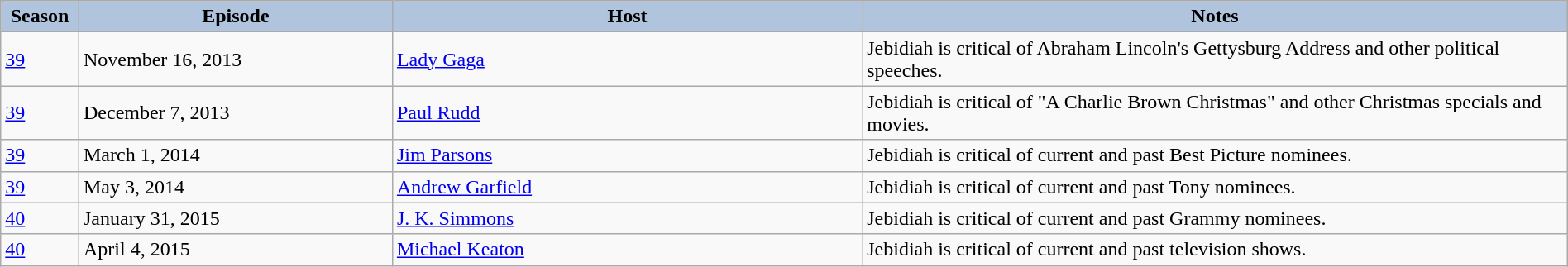<table class="wikitable" style="width:100%;">
<tr>
<th style="background:#B0C4DE;" width="5%">Season</th>
<th style="background:#B0C4DE;" width="20%">Episode</th>
<th style="background:#B0C4DE;" width="30%">Host</th>
<th style="background:#B0C4DE;" width="45%">Notes</th>
</tr>
<tr>
<td><a href='#'>39</a></td>
<td>November 16, 2013</td>
<td><a href='#'>Lady Gaga</a></td>
<td>Jebidiah is critical of Abraham Lincoln's Gettysburg Address and other political speeches.</td>
</tr>
<tr>
<td><a href='#'>39</a></td>
<td>December 7, 2013</td>
<td><a href='#'>Paul Rudd</a></td>
<td>Jebidiah is critical of "A Charlie Brown Christmas" and other Christmas specials and movies.</td>
</tr>
<tr>
<td><a href='#'>39</a></td>
<td>March 1, 2014</td>
<td><a href='#'>Jim Parsons</a></td>
<td>Jebidiah is critical of current and past Best Picture nominees.</td>
</tr>
<tr>
<td><a href='#'>39</a></td>
<td>May 3, 2014</td>
<td><a href='#'>Andrew Garfield</a></td>
<td>Jebidiah is critical of current and past Tony nominees.</td>
</tr>
<tr>
<td><a href='#'>40</a></td>
<td>January 31, 2015</td>
<td><a href='#'>J. K. Simmons</a></td>
<td>Jebidiah is critical of current and past Grammy nominees.</td>
</tr>
<tr>
<td><a href='#'>40</a></td>
<td>April 4, 2015</td>
<td><a href='#'>Michael Keaton</a></td>
<td>Jebidiah is critical of current and past television shows.</td>
</tr>
</table>
